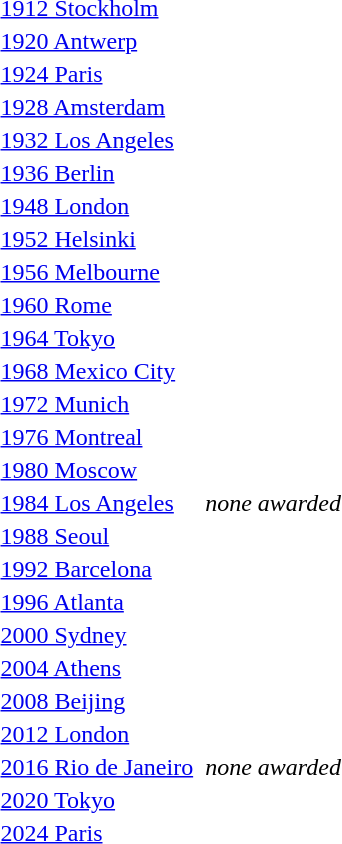<table>
<tr>
<td><a href='#'>1912 Stockholm</a><br></td>
<td></td>
<td></td>
<td></td>
</tr>
<tr>
<td><a href='#'>1920 Antwerp</a><br></td>
<td></td>
<td></td>
<td></td>
</tr>
<tr>
<td><a href='#'>1924 Paris</a><br></td>
<td></td>
<td></td>
<td></td>
</tr>
<tr>
<td><a href='#'>1928 Amsterdam</a><br></td>
<td></td>
<td></td>
<td></td>
</tr>
<tr>
<td><a href='#'>1932 Los Angeles</a><br></td>
<td></td>
<td></td>
<td></td>
</tr>
<tr>
<td><a href='#'>1936 Berlin</a><br></td>
<td></td>
<td></td>
<td></td>
</tr>
<tr>
<td><a href='#'>1948 London</a><br></td>
<td></td>
<td></td>
<td></td>
</tr>
<tr>
<td><a href='#'>1952 Helsinki</a><br></td>
<td></td>
<td></td>
<td></td>
</tr>
<tr>
<td><a href='#'>1956 Melbourne</a><br></td>
<td></td>
<td></td>
<td></td>
</tr>
<tr>
<td><a href='#'>1960 Rome</a><br></td>
<td></td>
<td></td>
<td></td>
</tr>
<tr>
<td><a href='#'>1964 Tokyo</a><br></td>
<td></td>
<td></td>
<td></td>
</tr>
<tr>
<td><a href='#'>1968 Mexico City</a><br></td>
<td></td>
<td></td>
<td></td>
</tr>
<tr>
<td><a href='#'>1972 Munich</a><br></td>
<td></td>
<td></td>
<td></td>
</tr>
<tr>
<td><a href='#'>1976 Montreal</a><br></td>
<td></td>
<td></td>
<td></td>
</tr>
<tr>
<td><a href='#'>1980 Moscow</a><br></td>
<td></td>
<td></td>
<td></td>
</tr>
<tr valign="top">
<td rowspan=2><a href='#'>1984 Los Angeles</a><br></td>
<td></td>
<td rowspan=2><em>none awarded</em></td>
<td rowspan=2></td>
</tr>
<tr>
<td></td>
</tr>
<tr>
<td><a href='#'>1988 Seoul</a><br></td>
<td></td>
<td></td>
<td></td>
</tr>
<tr>
<td><a href='#'>1992 Barcelona</a><br></td>
<td></td>
<td></td>
<td></td>
</tr>
<tr>
<td><a href='#'>1996 Atlanta</a><br></td>
<td></td>
<td></td>
<td></td>
</tr>
<tr valign="top">
<td rowspan=2><a href='#'>2000 Sydney</a><br></td>
<td rowspan=2></td>
<td rowspan=2></td>
<td></td>
</tr>
<tr>
<td></td>
</tr>
<tr>
<td><a href='#'>2004 Athens</a><br></td>
<td></td>
<td></td>
<td></td>
</tr>
<tr>
<td><a href='#'>2008 Beijing</a><br></td>
<td></td>
<td></td>
<td></td>
</tr>
<tr>
<td><a href='#'>2012 London</a><br></td>
<td></td>
<td></td>
<td></td>
</tr>
<tr valign="top">
<td rowspan=2><a href='#'>2016 Rio de Janeiro</a><br></td>
<td></td>
<td rowspan=2><em>none awarded</em></td>
<td rowspan=2></td>
</tr>
<tr>
<td></td>
</tr>
<tr>
<td><a href='#'>2020 Tokyo</a><br></td>
<td></td>
<td></td>
<td></td>
</tr>
<tr>
<td><a href='#'>2024 Paris</a><br></td>
<td></td>
<td></td>
<td></td>
</tr>
<tr>
</tr>
</table>
